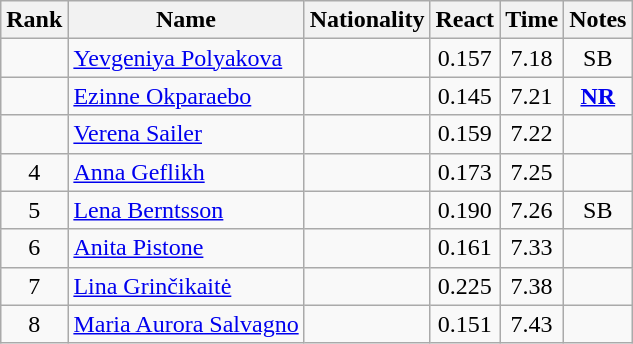<table class="wikitable sortable" style="text-align:center">
<tr>
<th>Rank</th>
<th>Name</th>
<th>Nationality</th>
<th>React</th>
<th>Time</th>
<th>Notes</th>
</tr>
<tr>
<td></td>
<td align="left"><a href='#'>Yevgeniya Polyakova</a></td>
<td align=left></td>
<td>0.157</td>
<td>7.18</td>
<td>SB</td>
</tr>
<tr>
<td></td>
<td align="left"><a href='#'>Ezinne Okparaebo</a></td>
<td align=left></td>
<td>0.145</td>
<td>7.21</td>
<td><strong><a href='#'>NR</a></strong></td>
</tr>
<tr>
<td></td>
<td align="left"><a href='#'>Verena Sailer</a></td>
<td align=left></td>
<td>0.159</td>
<td>7.22</td>
<td></td>
</tr>
<tr>
<td>4</td>
<td align="left"><a href='#'>Anna Geflikh</a></td>
<td align=left></td>
<td>0.173</td>
<td>7.25</td>
<td></td>
</tr>
<tr>
<td>5</td>
<td align="left"><a href='#'>Lena Berntsson</a></td>
<td align=left></td>
<td>0.190</td>
<td>7.26</td>
<td>SB</td>
</tr>
<tr>
<td>6</td>
<td align="left"><a href='#'>Anita Pistone</a></td>
<td align=left></td>
<td>0.161</td>
<td>7.33</td>
<td></td>
</tr>
<tr>
<td>7</td>
<td align="left"><a href='#'>Lina Grinčikaitė</a></td>
<td align=left></td>
<td>0.225</td>
<td>7.38</td>
<td></td>
</tr>
<tr>
<td>8</td>
<td align="left"><a href='#'>Maria Aurora Salvagno</a></td>
<td align=left></td>
<td>0.151</td>
<td>7.43</td>
<td></td>
</tr>
</table>
